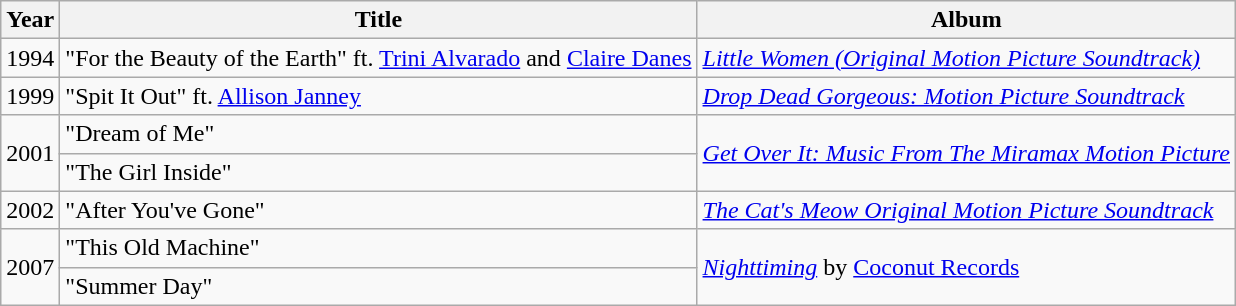<table class="wikitable">
<tr>
<th scope="col">Year</th>
<th scope="col">Title</th>
<th scope="col">Album</th>
</tr>
<tr>
<td>1994</td>
<td>"For the Beauty of the Earth" ft. <a href='#'>Trini Alvarado</a> and <a href='#'>Claire Danes</a></td>
<td><em><a href='#'>Little Women (Original Motion Picture Soundtrack)</a></em></td>
</tr>
<tr>
<td>1999</td>
<td>"Spit It Out" ft. <a href='#'>Allison Janney</a></td>
<td><em><a href='#'>Drop Dead Gorgeous: Motion Picture Soundtrack</a></em></td>
</tr>
<tr>
<td rowspan="2">2001</td>
<td>"Dream of Me"</td>
<td rowspan="2"><em><a href='#'>Get Over It: Music From The Miramax Motion Picture</a></em></td>
</tr>
<tr>
<td>"The Girl Inside"</td>
</tr>
<tr>
<td>2002</td>
<td>"After You've Gone"</td>
<td><em><a href='#'>The Cat's Meow Original Motion Picture Soundtrack</a></em></td>
</tr>
<tr>
<td rowspan="2">2007</td>
<td>"This Old Machine"</td>
<td rowspan="2"><em><a href='#'>Nighttiming</a></em> by <a href='#'>Coconut Records</a></td>
</tr>
<tr>
<td>"Summer Day" </td>
</tr>
</table>
